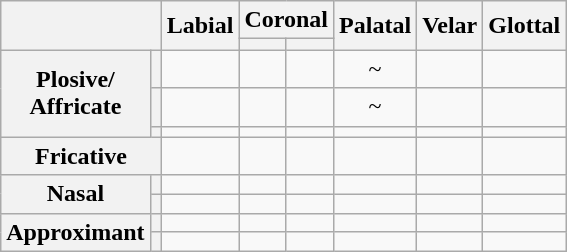<table class="wikitable" style="text-align:center;">
<tr>
<th rowspan="2" colspan="2"></th>
<th rowspan="2">Labial</th>
<th colspan="2">Coronal</th>
<th rowspan="2">Palatal</th>
<th rowspan="2">Velar</th>
<th rowspan="2">Glottal</th>
</tr>
<tr>
<th></th>
<th></th>
</tr>
<tr>
<th rowspan="3">Plosive/<br>Affricate</th>
<th></th>
<td> </td>
<td> </td>
<td> </td>
<td>~ </td>
<td> </td>
<td> </td>
</tr>
<tr>
<th></th>
<td> </td>
<td> </td>
<td> </td>
<td>~ </td>
<td> </td>
<td></td>
</tr>
<tr>
<th></th>
<td> </td>
<td> </td>
<td></td>
<td></td>
<td> </td>
<td></td>
</tr>
<tr>
<th colspan="2">Fricative</th>
<td> </td>
<td></td>
<td> </td>
<td> </td>
<td></td>
<td> </td>
</tr>
<tr>
<th rowspan="2">Nasal</th>
<th></th>
<td> </td>
<td> </td>
<td></td>
<td> </td>
<td> </td>
<td></td>
</tr>
<tr>
<th></th>
<td> </td>
<td> </td>
<td></td>
<td> </td>
<td> </td>
<td></td>
</tr>
<tr>
<th rowspan="2">Approximant</th>
<th></th>
<td> </td>
<td> </td>
<td></td>
<td> </td>
<td></td>
<td></td>
</tr>
<tr>
<th></th>
<td></td>
<td> </td>
<td></td>
<td> </td>
<td></td>
<td></td>
</tr>
</table>
